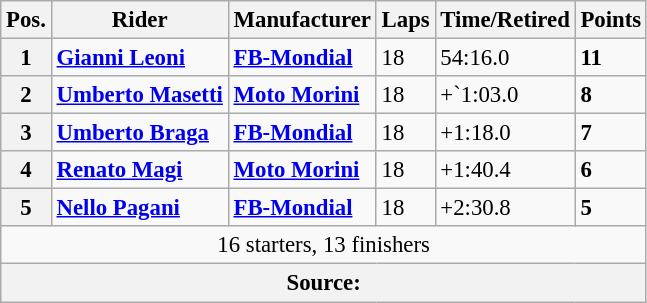<table class="wikitable" style="font-size: 95%;">
<tr>
<th>Pos.</th>
<th>Rider</th>
<th>Manufacturer</th>
<th>Laps</th>
<th>Time/Retired</th>
<th>Points</th>
</tr>
<tr>
<th>1</th>
<td> <strong><a href='#'>Gianni Leoni</a></strong></td>
<td><strong><a href='#'>FB-Mondial</a></strong></td>
<td>18</td>
<td>54:16.0</td>
<td><strong>11</strong></td>
</tr>
<tr>
<th>2</th>
<td> <strong><a href='#'>Umberto Masetti</a></strong></td>
<td><strong><a href='#'>Moto Morini</a></strong></td>
<td>18</td>
<td>+`1:03.0</td>
<td><strong>8</strong></td>
</tr>
<tr>
<th>3</th>
<td> <strong><a href='#'>Umberto Braga</a></strong></td>
<td><strong><a href='#'>FB-Mondial</a></strong></td>
<td>18</td>
<td>+1:18.0</td>
<td><strong>7</strong></td>
</tr>
<tr>
<th>4</th>
<td> <strong><a href='#'>Renato Magi</a></strong></td>
<td><strong><a href='#'>Moto Morini</a></strong></td>
<td>18</td>
<td>+1:40.4</td>
<td><strong>6</strong></td>
</tr>
<tr>
<th>5</th>
<td> <strong><a href='#'>Nello Pagani</a></strong></td>
<td><strong><a href='#'>FB-Mondial</a></strong></td>
<td>18</td>
<td>+2:30.8</td>
<td><strong>5</strong></td>
</tr>
<tr>
<td colspan=6 align=center>16 starters, 13 finishers</td>
</tr>
<tr>
<th colspan=6><strong>Source</strong>:</th>
</tr>
</table>
